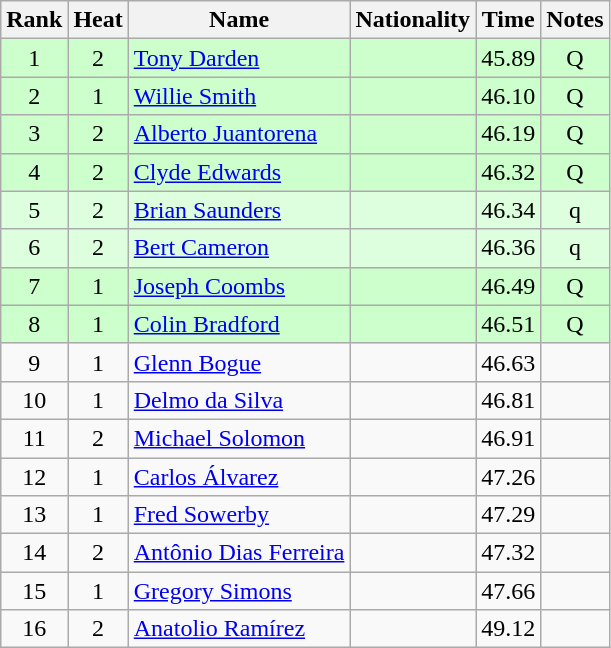<table class="wikitable sortable" style="text-align:center">
<tr>
<th>Rank</th>
<th>Heat</th>
<th>Name</th>
<th>Nationality</th>
<th>Time</th>
<th>Notes</th>
</tr>
<tr bgcolor=ccffcc>
<td>1</td>
<td>2</td>
<td align=left><a href='#'>Tony Darden</a></td>
<td align=left></td>
<td>45.89</td>
<td>Q</td>
</tr>
<tr bgcolor=ccffcc>
<td>2</td>
<td>1</td>
<td align=left><a href='#'>Willie Smith</a></td>
<td align=left></td>
<td>46.10</td>
<td>Q</td>
</tr>
<tr bgcolor=ccffcc>
<td>3</td>
<td>2</td>
<td align=left><a href='#'>Alberto Juantorena</a></td>
<td align=left></td>
<td>46.19</td>
<td>Q</td>
</tr>
<tr bgcolor=ccffcc>
<td>4</td>
<td>2</td>
<td align=left><a href='#'>Clyde Edwards</a></td>
<td align=left></td>
<td>46.32</td>
<td>Q</td>
</tr>
<tr bgcolor=ddffdd>
<td>5</td>
<td>2</td>
<td align=left><a href='#'>Brian Saunders</a></td>
<td align=left></td>
<td>46.34</td>
<td>q</td>
</tr>
<tr bgcolor=ddffdd>
<td>6</td>
<td>2</td>
<td align=left><a href='#'>Bert Cameron</a></td>
<td align=left></td>
<td>46.36</td>
<td>q</td>
</tr>
<tr bgcolor=ccffcc>
<td>7</td>
<td>1</td>
<td align=left><a href='#'>Joseph Coombs</a></td>
<td align=left></td>
<td>46.49</td>
<td>Q</td>
</tr>
<tr bgcolor=ccffcc>
<td>8</td>
<td>1</td>
<td align=left><a href='#'>Colin Bradford</a></td>
<td align=left></td>
<td>46.51</td>
<td>Q</td>
</tr>
<tr>
<td>9</td>
<td>1</td>
<td align=left><a href='#'>Glenn Bogue</a></td>
<td align=left></td>
<td>46.63</td>
<td></td>
</tr>
<tr>
<td>10</td>
<td>1</td>
<td align=left><a href='#'>Delmo da Silva</a></td>
<td align=left></td>
<td>46.81</td>
<td></td>
</tr>
<tr>
<td>11</td>
<td>2</td>
<td align=left><a href='#'>Michael Solomon</a></td>
<td align=left></td>
<td>46.91</td>
<td></td>
</tr>
<tr>
<td>12</td>
<td>1</td>
<td align=left><a href='#'>Carlos Álvarez</a></td>
<td align=left></td>
<td>47.26</td>
<td></td>
</tr>
<tr>
<td>13</td>
<td>1</td>
<td align=left><a href='#'>Fred Sowerby</a></td>
<td align=left></td>
<td>47.29</td>
<td></td>
</tr>
<tr>
<td>14</td>
<td>2</td>
<td align=left><a href='#'>Antônio Dias Ferreira</a></td>
<td align=left></td>
<td>47.32</td>
<td></td>
</tr>
<tr>
<td>15</td>
<td>1</td>
<td align=left><a href='#'>Gregory Simons</a></td>
<td align=left></td>
<td>47.66</td>
<td></td>
</tr>
<tr>
<td>16</td>
<td>2</td>
<td align=left><a href='#'>Anatolio Ramírez</a></td>
<td align=left></td>
<td>49.12</td>
<td></td>
</tr>
</table>
